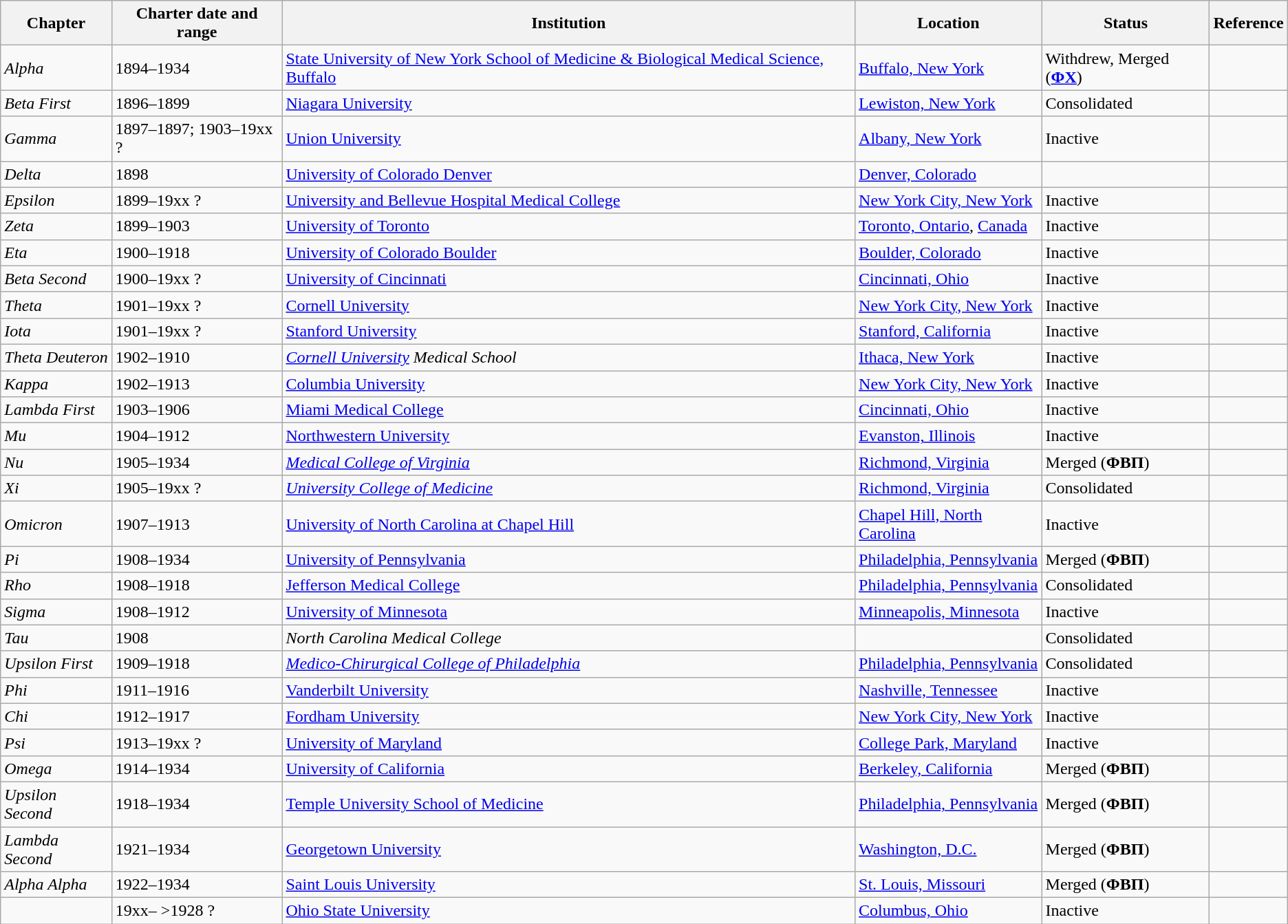<table class="wikitable sortable">
<tr>
<th>Chapter</th>
<th>Charter date and range</th>
<th>Institution</th>
<th>Location</th>
<th>Status</th>
<th>Reference</th>
</tr>
<tr>
<td><em>Alpha</em></td>
<td>1894–1934</td>
<td><a href='#'>State University of New York School of Medicine & Biological Medical Science, Buffalo</a></td>
<td><a href='#'>Buffalo, New York</a></td>
<td>Withdrew, Merged (<strong><a href='#'>ΦΧ</a></strong>)</td>
<td></td>
</tr>
<tr>
<td><em>Beta First</em></td>
<td>1896–1899</td>
<td><a href='#'>Niagara University</a></td>
<td><a href='#'>Lewiston, New York</a></td>
<td>Consolidated</td>
<td></td>
</tr>
<tr>
<td><em>Gamma</em></td>
<td>1897–1897; 1903–19xx ?</td>
<td><a href='#'>Union University</a></td>
<td><a href='#'>Albany, New York</a></td>
<td>Inactive</td>
<td></td>
</tr>
<tr>
<td><em>Delta</em></td>
<td>1898</td>
<td><a href='#'>University of Colorado Denver</a></td>
<td><a href='#'>Denver, Colorado</a></td>
<td></td>
<td></td>
</tr>
<tr>
<td><em>Epsilon</em></td>
<td>1899–19xx ?</td>
<td><a href='#'>University and Bellevue Hospital Medical College</a></td>
<td><a href='#'>New York City, New York</a></td>
<td>Inactive</td>
<td></td>
</tr>
<tr>
<td><em>Zeta</em></td>
<td>1899–1903</td>
<td><a href='#'>University of Toronto</a></td>
<td><a href='#'>Toronto, Ontario</a>, <a href='#'>Canada</a></td>
<td>Inactive</td>
<td></td>
</tr>
<tr>
<td><em>Eta</em></td>
<td>1900–1918</td>
<td><a href='#'>University of Colorado Boulder</a></td>
<td><a href='#'>Boulder, Colorado</a></td>
<td>Inactive</td>
<td></td>
</tr>
<tr>
<td><em>Beta Second</em></td>
<td>1900–19xx ?</td>
<td><a href='#'>University of Cincinnati</a></td>
<td><a href='#'>Cincinnati, Ohio</a></td>
<td>Inactive</td>
<td></td>
</tr>
<tr>
<td><em>Theta</em></td>
<td>1901–19xx ?</td>
<td><a href='#'>Cornell University</a></td>
<td><a href='#'>New York City, New York</a></td>
<td>Inactive</td>
<td></td>
</tr>
<tr>
<td><em>Iota</em></td>
<td>1901–19xx ?</td>
<td><a href='#'>Stanford University</a></td>
<td><a href='#'>Stanford, California</a></td>
<td>Inactive</td>
<td></td>
</tr>
<tr>
<td><em>Theta Deuteron</em></td>
<td>1902–1910</td>
<td><em><a href='#'>Cornell University</a> Medical School</em></td>
<td><a href='#'>Ithaca, New York</a></td>
<td>Inactive</td>
<td></td>
</tr>
<tr>
<td><em>Kappa</em></td>
<td>1902–1913</td>
<td><a href='#'>Columbia University</a></td>
<td><a href='#'>New York City, New York</a></td>
<td>Inactive</td>
<td></td>
</tr>
<tr>
<td><em>Lambda First</em></td>
<td>1903–1906</td>
<td><a href='#'>Miami Medical College</a></td>
<td><a href='#'>Cincinnati, Ohio</a></td>
<td>Inactive</td>
<td></td>
</tr>
<tr>
<td><em>Mu</em></td>
<td>1904–1912</td>
<td><a href='#'>Northwestern University</a></td>
<td><a href='#'>Evanston, Illinois</a></td>
<td>Inactive</td>
<td></td>
</tr>
<tr>
<td><em>Nu</em></td>
<td>1905–1934</td>
<td><em><a href='#'>Medical College of Virginia</a></em></td>
<td><a href='#'>Richmond, Virginia</a></td>
<td>Merged (<strong>ΦΒΠ</strong>)</td>
<td></td>
</tr>
<tr>
<td><em>Xi</em></td>
<td>1905–19xx ?</td>
<td><a href='#'><em>University College of Medicine</em></a></td>
<td><a href='#'>Richmond, Virginia</a></td>
<td>Consolidated</td>
<td></td>
</tr>
<tr>
<td><em>Omicron</em></td>
<td>1907–1913</td>
<td><a href='#'>University of North Carolina at Chapel Hill</a></td>
<td><a href='#'>Chapel Hill, North Carolina</a></td>
<td>Inactive</td>
<td></td>
</tr>
<tr>
<td><em>Pi</em></td>
<td>1908–1934</td>
<td><a href='#'>University of Pennsylvania</a></td>
<td><a href='#'>Philadelphia, Pennsylvania</a></td>
<td>Merged (<strong>ΦΒΠ</strong>)</td>
<td></td>
</tr>
<tr>
<td><em>Rho</em></td>
<td>1908–1918</td>
<td><a href='#'>Jefferson Medical College</a></td>
<td><a href='#'>Philadelphia, Pennsylvania</a></td>
<td>Consolidated</td>
<td></td>
</tr>
<tr>
<td><em>Sigma</em></td>
<td>1908–1912</td>
<td><a href='#'>University of Minnesota</a></td>
<td><a href='#'>Minneapolis, Minnesota</a></td>
<td>Inactive</td>
<td></td>
</tr>
<tr>
<td><em>Tau</em></td>
<td>1908</td>
<td><em>North Carolina Medical College</em></td>
<td></td>
<td>Consolidated</td>
<td></td>
</tr>
<tr>
<td><em>Upsilon First</em></td>
<td>1909–1918</td>
<td><em><a href='#'>Medico-Chirurgical College of Philadelphia</a></em></td>
<td><a href='#'>Philadelphia, Pennsylvania</a></td>
<td>Consolidated</td>
<td></td>
</tr>
<tr>
<td><em>Phi</em></td>
<td>1911–1916</td>
<td><a href='#'>Vanderbilt University</a></td>
<td><a href='#'>Nashville, Tennessee</a></td>
<td>Inactive</td>
<td></td>
</tr>
<tr>
<td><em>Chi</em></td>
<td>1912–1917</td>
<td><a href='#'>Fordham University</a></td>
<td><a href='#'>New York City, New York</a></td>
<td>Inactive</td>
<td></td>
</tr>
<tr>
<td><em>Psi</em></td>
<td>1913–19xx ?</td>
<td><a href='#'>University of Maryland</a></td>
<td><a href='#'>College Park, Maryland</a></td>
<td>Inactive</td>
<td></td>
</tr>
<tr>
<td><em>Omega</em></td>
<td>1914–1934</td>
<td><a href='#'>University of California</a></td>
<td><a href='#'>Berkeley, California</a></td>
<td>Merged (<strong>ΦΒΠ</strong>)</td>
<td></td>
</tr>
<tr>
<td><em>Upsilon Second</em></td>
<td>1918–1934</td>
<td><a href='#'>Temple University School of Medicine</a></td>
<td><a href='#'>Philadelphia, Pennsylvania</a></td>
<td>Merged (<strong>ΦΒΠ</strong>)</td>
<td></td>
</tr>
<tr>
<td><em>Lambda Second</em></td>
<td>1921–1934</td>
<td><a href='#'>Georgetown University</a></td>
<td><a href='#'>Washington, D.C.</a></td>
<td>Merged (<strong>ΦΒΠ</strong>)</td>
<td></td>
</tr>
<tr>
<td><em>Alpha Alpha</em></td>
<td>1922–1934</td>
<td><a href='#'>Saint Louis University</a></td>
<td><a href='#'>St. Louis, Missouri</a></td>
<td>Merged (<strong>ΦΒΠ</strong>)</td>
<td></td>
</tr>
<tr>
<td></td>
<td>19xx– >1928 ?</td>
<td><a href='#'>Ohio State University</a></td>
<td><a href='#'>Columbus, Ohio</a></td>
<td>Inactive</td>
<td></td>
</tr>
</table>
